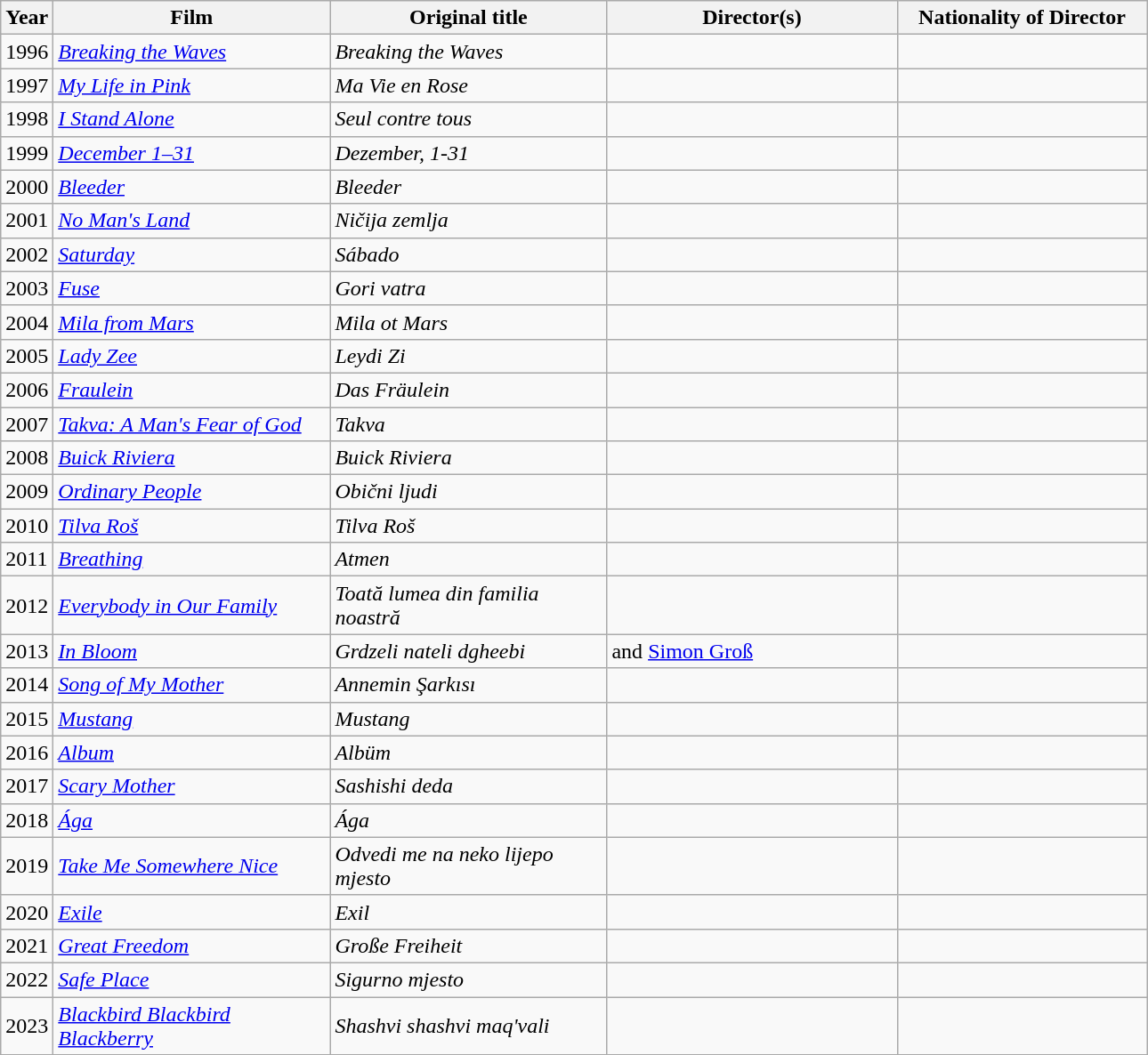<table class="wikitable sortable">
<tr>
<th style="width:30px;">Year</th>
<th style="width:200px;">Film</th>
<th style="width:200px;">Original title</th>
<th style="width:210px;">Director(s)</th>
<th style="width:180px;">Nationality of Director</th>
</tr>
<tr>
<td>1996</td>
<td><em><a href='#'>Breaking the Waves</a></em></td>
<td><em>Breaking the Waves</em></td>
<td></td>
<td></td>
</tr>
<tr>
<td>1997</td>
<td><em><a href='#'>My Life in Pink</a></em></td>
<td><em>Ma Vie en Rose</em></td>
<td></td>
<td></td>
</tr>
<tr>
<td>1998</td>
<td><em><a href='#'>I Stand Alone</a></em></td>
<td><em>Seul contre tous</em></td>
<td></td>
<td></td>
</tr>
<tr>
<td>1999</td>
<td><em><a href='#'>December 1–31</a></em></td>
<td><em>Dezember, 1-31</em></td>
<td></td>
<td></td>
</tr>
<tr>
<td>2000</td>
<td><em><a href='#'>Bleeder</a></em></td>
<td><em>Bleeder</em></td>
<td></td>
<td></td>
</tr>
<tr>
<td>2001</td>
<td><em><a href='#'>No Man's Land</a></em></td>
<td><em>Ničija zemlja</em></td>
<td></td>
<td></td>
</tr>
<tr>
<td>2002</td>
<td><em><a href='#'>Saturday</a></em></td>
<td><em>Sábado</em></td>
<td></td>
<td></td>
</tr>
<tr>
<td>2003</td>
<td><em><a href='#'>Fuse</a></em></td>
<td><em>Gori vatra</em></td>
<td></td>
<td></td>
</tr>
<tr>
<td>2004</td>
<td><em><a href='#'>Mila from Mars</a></em></td>
<td><em>Mila ot Mars</em></td>
<td></td>
<td></td>
</tr>
<tr>
<td>2005</td>
<td><em><a href='#'>Lady Zee</a></em></td>
<td><em>Leydi Zi</em></td>
<td></td>
<td></td>
</tr>
<tr>
<td>2006</td>
<td><em><a href='#'>Fraulein</a></em></td>
<td><em>Das Fräulein</em></td>
<td></td>
<td></td>
</tr>
<tr>
<td>2007</td>
<td><em><a href='#'>Takva: A Man's Fear of God</a></em></td>
<td><em>Takva</em></td>
<td></td>
<td></td>
</tr>
<tr>
<td>2008</td>
<td><em><a href='#'>Buick Riviera</a></em></td>
<td><em>Buick Riviera</em></td>
<td></td>
<td></td>
</tr>
<tr>
<td>2009</td>
<td><em><a href='#'>Ordinary People</a></em></td>
<td><em>Obični ljudi</em></td>
<td></td>
<td></td>
</tr>
<tr>
<td>2010</td>
<td><em><a href='#'>Tilva Roš</a></em></td>
<td><em>Tilva Roš</em></td>
<td></td>
<td></td>
</tr>
<tr>
<td>2011</td>
<td><em><a href='#'>Breathing</a></em></td>
<td><em>Atmen</em></td>
<td></td>
<td></td>
</tr>
<tr>
<td>2012</td>
<td><em><a href='#'>Everybody in Our Family</a></em></td>
<td><em>Toată lumea din familia noastră</em></td>
<td></td>
<td></td>
</tr>
<tr>
<td>2013</td>
<td><em><a href='#'>In Bloom</a></em></td>
<td><em>Grdzeli nateli dgheebi</em></td>
<td> and <a href='#'>Simon Groß</a></td>
<td></td>
</tr>
<tr>
<td>2014</td>
<td><em><a href='#'>Song of My Mother</a></em></td>
<td><em>Annemin Şarkısı</em></td>
<td></td>
<td></td>
</tr>
<tr>
<td>2015</td>
<td><em><a href='#'>Mustang</a></em></td>
<td><em>Mustang</em></td>
<td></td>
<td></td>
</tr>
<tr>
<td>2016</td>
<td><em><a href='#'>Album</a></em></td>
<td><em>Albüm</em></td>
<td></td>
<td></td>
</tr>
<tr>
<td>2017</td>
<td><em><a href='#'>Scary Mother</a></em></td>
<td><em>Sashishi deda</em></td>
<td></td>
<td></td>
</tr>
<tr>
<td>2018</td>
<td><em><a href='#'>Ága</a></em></td>
<td><em>Ága</em></td>
<td></td>
<td></td>
</tr>
<tr>
<td>2019</td>
<td><em><a href='#'>Take Me Somewhere Nice</a></em></td>
<td><em>Odvedi me na neko lijepo mjesto</em></td>
<td></td>
<td></td>
</tr>
<tr>
<td>2020</td>
<td><em><a href='#'>Exile</a></em></td>
<td><em>Exil</em></td>
<td></td>
<td></td>
</tr>
<tr>
<td>2021</td>
<td><em><a href='#'>Great Freedom</a></em></td>
<td><em>Große Freiheit</em></td>
<td></td>
<td></td>
</tr>
<tr>
<td>2022</td>
<td><em><a href='#'>Safe Place</a></em></td>
<td><em>Sigurno mjesto</em></td>
<td></td>
<td></td>
</tr>
<tr>
<td>2023</td>
<td><em><a href='#'>Blackbird Blackbird Blackberry</a></em></td>
<td><em>Shashvi shashvi maq'vali</em></td>
<td></td>
<td></td>
</tr>
<tr>
</tr>
</table>
